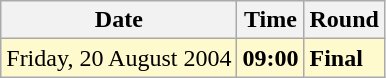<table class="wikitable">
<tr>
<th>Date</th>
<th>Time</th>
<th>Round</th>
</tr>
<tr style=background:lemonchiffon>
<td>Friday, 20 August 2004</td>
<td><strong>09:00</strong></td>
<td><strong>Final</strong></td>
</tr>
</table>
